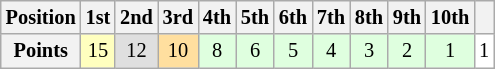<table class="wikitable" style="text-align:center; font-size: 85%">
<tr>
<th align=left>Position</th>
<th>1st</th>
<th>2nd</th>
<th>3rd</th>
<th>4th</th>
<th>5th</th>
<th>6th</th>
<th>7th</th>
<th>8th</th>
<th>9th</th>
<th>10th</th>
<th></th>
</tr>
<tr>
<th align=left>Points</th>
<td style="background:#FFFFBF">15</td>
<td style="background:#DFDFDF">12</td>
<td style="background:#FFDF9F">10</td>
<td style="background:#DFFFDF">8</td>
<td style="background:#DFFFDF">6</td>
<td style="background:#DFFFDF">5</td>
<td style="background:#DFFFDF">4</td>
<td style="background:#DFFFDF">3</td>
<td style="background:#DFFFDF">2</td>
<td style="background:#DFFFDF">1</td>
<td style="background:#FFFFFF">1</td>
</tr>
</table>
